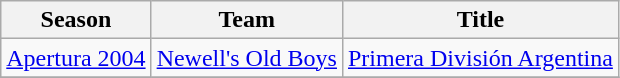<table class="wikitable">
<tr>
<th>Season</th>
<th>Team</th>
<th>Title</th>
</tr>
<tr>
<td><a href='#'>Apertura 2004</a></td>
<td><a href='#'>Newell's Old Boys</a></td>
<td><a href='#'>Primera División Argentina</a></td>
</tr>
<tr>
</tr>
</table>
